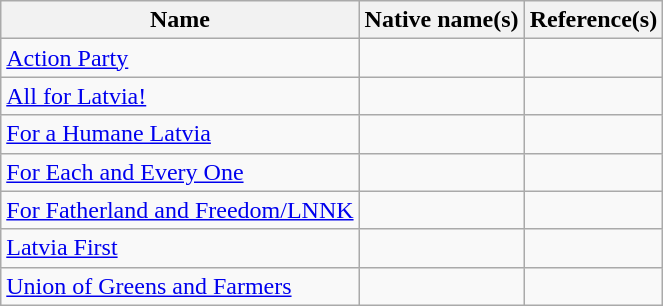<table class="wikitable">
<tr>
<th>Name</th>
<th>Native name(s)</th>
<th>Reference(s)</th>
</tr>
<tr>
<td><a href='#'>Action Party</a></td>
<td></td>
<td></td>
</tr>
<tr>
<td><a href='#'>All for Latvia!</a></td>
<td></td>
<td></td>
</tr>
<tr>
<td><a href='#'>For a Humane Latvia</a></td>
<td></td>
<td></td>
</tr>
<tr>
<td><a href='#'>For Each and Every One</a></td>
<td></td>
<td></td>
</tr>
<tr>
<td><a href='#'>For Fatherland and Freedom/LNNK</a></td>
<td></td>
<td></td>
</tr>
<tr>
<td><a href='#'>Latvia First</a></td>
<td></td>
<td></td>
</tr>
<tr>
<td><a href='#'>Union of Greens and Farmers</a></td>
<td></td>
<td></td>
</tr>
</table>
